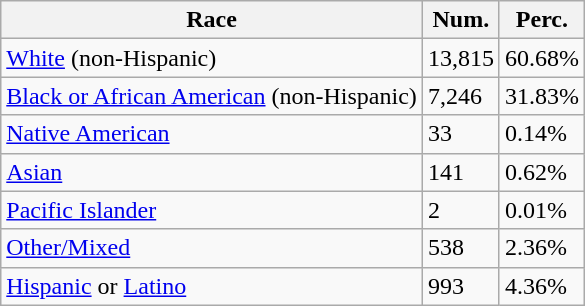<table class="wikitable">
<tr>
<th>Race</th>
<th>Num.</th>
<th>Perc.</th>
</tr>
<tr>
<td><a href='#'>White</a> (non-Hispanic)</td>
<td>13,815</td>
<td>60.68%</td>
</tr>
<tr>
<td><a href='#'>Black or African American</a> (non-Hispanic)</td>
<td>7,246</td>
<td>31.83%</td>
</tr>
<tr>
<td><a href='#'>Native American</a></td>
<td>33</td>
<td>0.14%</td>
</tr>
<tr>
<td><a href='#'>Asian</a></td>
<td>141</td>
<td>0.62%</td>
</tr>
<tr>
<td><a href='#'>Pacific Islander</a></td>
<td>2</td>
<td>0.01%</td>
</tr>
<tr>
<td><a href='#'>Other/Mixed</a></td>
<td>538</td>
<td>2.36%</td>
</tr>
<tr>
<td><a href='#'>Hispanic</a> or <a href='#'>Latino</a></td>
<td>993</td>
<td>4.36%</td>
</tr>
</table>
